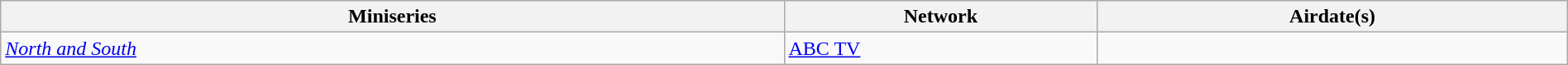<table class="wikitable sortable" width="100%">
<tr bgcolor="#efefef">
<th width=50%>Miniseries</th>
<th width=20%>Network</th>
<th width=30%>Airdate(s)</th>
</tr>
<tr>
<td> <em><a href='#'>North and South</a></em></td>
<td><a href='#'>ABC TV</a></td>
<td></td>
</tr>
</table>
